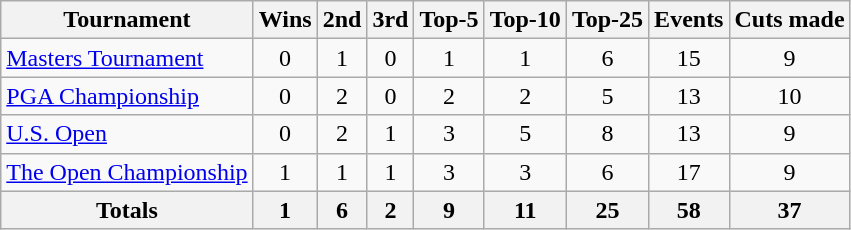<table class=wikitable style=text-align:center>
<tr>
<th>Tournament</th>
<th>Wins</th>
<th>2nd</th>
<th>3rd</th>
<th>Top-5</th>
<th>Top-10</th>
<th>Top-25</th>
<th>Events</th>
<th>Cuts made</th>
</tr>
<tr>
<td align=left><a href='#'>Masters Tournament</a></td>
<td>0</td>
<td>1</td>
<td>0</td>
<td>1</td>
<td>1</td>
<td>6</td>
<td>15</td>
<td>9</td>
</tr>
<tr>
<td align=left><a href='#'>PGA Championship</a></td>
<td>0</td>
<td>2</td>
<td>0</td>
<td>2</td>
<td>2</td>
<td>5</td>
<td>13</td>
<td>10</td>
</tr>
<tr>
<td align=left><a href='#'>U.S. Open</a></td>
<td>0</td>
<td>2</td>
<td>1</td>
<td>3</td>
<td>5</td>
<td>8</td>
<td>13</td>
<td>9</td>
</tr>
<tr>
<td align=left><a href='#'>The Open Championship</a></td>
<td>1</td>
<td>1</td>
<td>1</td>
<td>3</td>
<td>3</td>
<td>6</td>
<td>17</td>
<td>9</td>
</tr>
<tr>
<th>Totals</th>
<th>1</th>
<th>6</th>
<th>2</th>
<th>9</th>
<th>11</th>
<th>25</th>
<th>58</th>
<th>37</th>
</tr>
</table>
